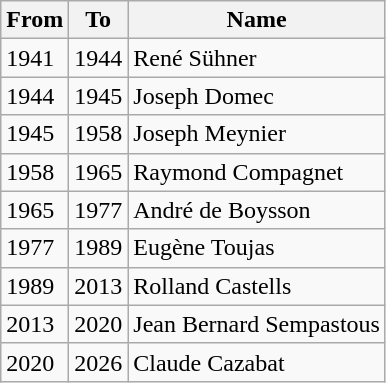<table class="wikitable">
<tr>
<th>From</th>
<th>To</th>
<th>Name</th>
</tr>
<tr>
<td>1941</td>
<td>1944</td>
<td>René Sühner</td>
</tr>
<tr>
<td>1944</td>
<td>1945</td>
<td>Joseph Domec</td>
</tr>
<tr>
<td>1945</td>
<td>1958</td>
<td>Joseph Meynier</td>
</tr>
<tr>
<td>1958</td>
<td>1965</td>
<td>Raymond Compagnet</td>
</tr>
<tr>
<td>1965</td>
<td>1977</td>
<td>André de Boysson</td>
</tr>
<tr>
<td>1977</td>
<td>1989</td>
<td>Eugène Toujas</td>
</tr>
<tr>
<td>1989</td>
<td>2013</td>
<td>Rolland Castells</td>
</tr>
<tr>
<td>2013</td>
<td>2020</td>
<td>Jean Bernard Sempastous</td>
</tr>
<tr>
<td>2020</td>
<td>2026</td>
<td>Claude Cazabat</td>
</tr>
</table>
